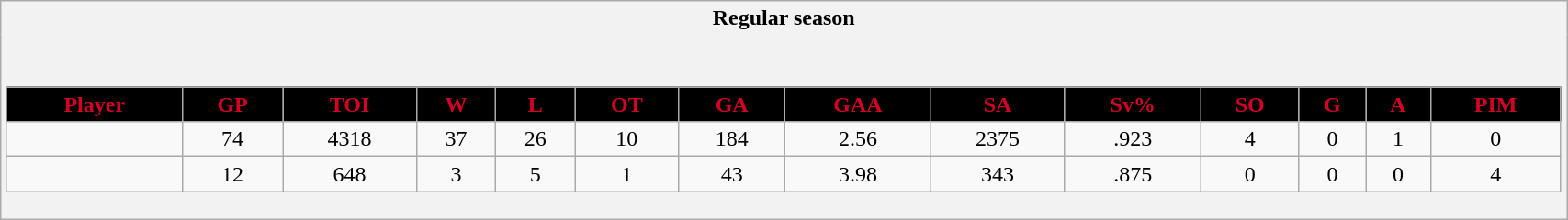<table class="wikitable" style="border: 1px solid #aaa;" width="90%">
<tr>
<th style="border: 0;">Regular season</th>
</tr>
<tr>
<td style="background: #f2f2f2; border: 0; text-align: center;"><br><table class="wikitable sortable" width="100%">
<tr align="center" bgcolor="#dddddd">
<th style="background:black;color:#d40026;">Player</th>
<th style="background:black;color:#d40026;">GP</th>
<th style="background:black;color:#d40026;">TOI</th>
<th style="background:black;color:#d40026;">W</th>
<th style="background:black;color:#d40026;">L</th>
<th style="background:black;color:#d40026;">OT</th>
<th style="background:black;color:#d40026;">GA</th>
<th style="background:black;color:#d40026;">GAA</th>
<th style="background:black;color:#d40026;">SA</th>
<th style="background:black;color:#d40026;">Sv%</th>
<th style="background:black;color:#d40026;">SO</th>
<th style="background:black;color:#d40026;">G</th>
<th style="background:black;color:#d40026;">A</th>
<th style="background:black;color:#d40026;">PIM</th>
</tr>
<tr align=center>
<td></td>
<td>74</td>
<td>4318</td>
<td>37</td>
<td>26</td>
<td>10</td>
<td>184</td>
<td>2.56</td>
<td>2375</td>
<td>.923</td>
<td>4</td>
<td>0</td>
<td>1</td>
<td>0</td>
</tr>
<tr align=center>
<td></td>
<td>12</td>
<td>648</td>
<td>3</td>
<td>5</td>
<td>1</td>
<td>43</td>
<td>3.98</td>
<td>343</td>
<td>.875</td>
<td>0</td>
<td>0</td>
<td>0</td>
<td>4</td>
</tr>
</table>
</td>
</tr>
</table>
